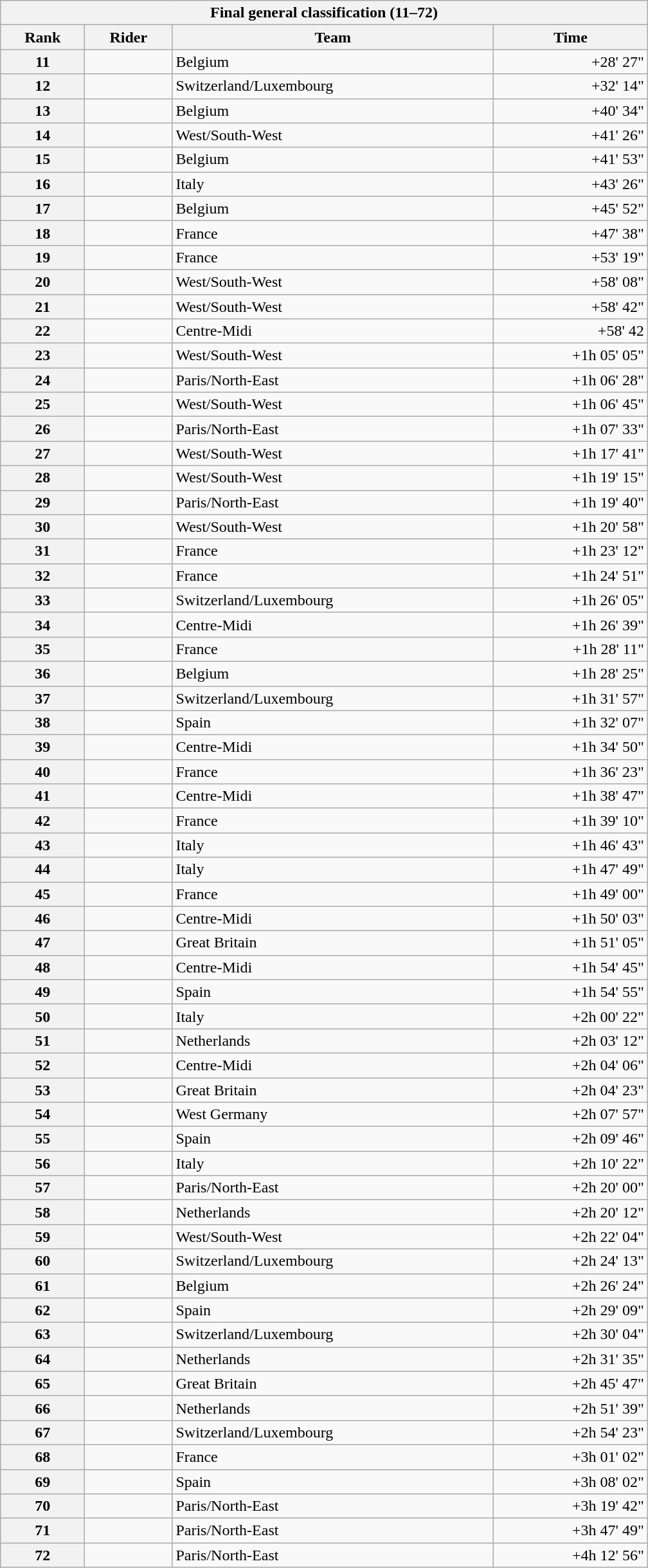<table class="collapsible collapsed wikitable" style="width:42em;margin-top:-1px;">
<tr>
<th scope="col" colspan="4">Final general classification (11–72)</th>
</tr>
<tr>
<th scope="col">Rank</th>
<th scope="col">Rider</th>
<th scope="col">Team</th>
<th scope="col">Time</th>
</tr>
<tr>
<th scope="row">11</th>
<td></td>
<td>Belgium</td>
<td style="text-align:right;">+28' 27"</td>
</tr>
<tr>
<th scope="row">12</th>
<td></td>
<td>Switzerland/Luxembourg</td>
<td style="text-align:right;">+32' 14"</td>
</tr>
<tr>
<th scope="row">13</th>
<td></td>
<td>Belgium</td>
<td style="text-align:right;">+40' 34"</td>
</tr>
<tr>
<th scope="row">14</th>
<td></td>
<td>West/South-West</td>
<td style="text-align:right;">+41' 26"</td>
</tr>
<tr>
<th scope="row">15</th>
<td></td>
<td>Belgium</td>
<td style="text-align:right;">+41' 53"</td>
</tr>
<tr>
<th scope="row">16</th>
<td></td>
<td>Italy</td>
<td style="text-align:right;">+43' 26"</td>
</tr>
<tr>
<th scope="row">17</th>
<td></td>
<td>Belgium</td>
<td style="text-align:right;">+45' 52"</td>
</tr>
<tr>
<th scope="row">18</th>
<td></td>
<td>France</td>
<td style="text-align:right;">+47' 38"</td>
</tr>
<tr>
<th scope="row">19</th>
<td></td>
<td>France</td>
<td style="text-align:right;">+53' 19"</td>
</tr>
<tr>
<th scope="row">20</th>
<td></td>
<td>West/South-West</td>
<td style="text-align:right;">+58' 08"</td>
</tr>
<tr>
<th scope="row">21</th>
<td></td>
<td>West/South-West</td>
<td style="text-align:right;">+58' 42"</td>
</tr>
<tr>
<th scope="row">22</th>
<td></td>
<td>Centre-Midi</td>
<td style="text-align:right;">+58' 42</td>
</tr>
<tr>
<th scope="row">23</th>
<td></td>
<td>West/South-West</td>
<td style="text-align:right;">+1h 05' 05"</td>
</tr>
<tr>
<th scope="row">24</th>
<td></td>
<td>Paris/North-East</td>
<td style="text-align:right;">+1h 06' 28"</td>
</tr>
<tr>
<th scope="row">25</th>
<td></td>
<td>West/South-West</td>
<td style="text-align:right;">+1h 06' 45"</td>
</tr>
<tr>
<th scope="row">26</th>
<td></td>
<td>Paris/North-East</td>
<td style="text-align:right;">+1h 07' 33"</td>
</tr>
<tr>
<th scope="row">27</th>
<td></td>
<td>West/South-West</td>
<td style="text-align:right;">+1h 17' 41"</td>
</tr>
<tr>
<th scope="row">28</th>
<td></td>
<td>West/South-West</td>
<td style="text-align:right;">+1h 19' 15"</td>
</tr>
<tr>
<th scope="row">29</th>
<td></td>
<td>Paris/North-East</td>
<td style="text-align:right;">+1h 19' 40"</td>
</tr>
<tr>
<th scope="row">30</th>
<td></td>
<td>West/South-West</td>
<td style="text-align:right;">+1h 20' 58"</td>
</tr>
<tr>
<th scope="row">31</th>
<td></td>
<td>France</td>
<td style="text-align:right;">+1h 23' 12"</td>
</tr>
<tr>
<th scope="row">32</th>
<td></td>
<td>France</td>
<td style="text-align:right;">+1h 24' 51"</td>
</tr>
<tr>
<th scope="row">33</th>
<td></td>
<td>Switzerland/Luxembourg</td>
<td style="text-align:right;">+1h 26' 05"</td>
</tr>
<tr>
<th scope="row">34</th>
<td></td>
<td>Centre-Midi</td>
<td style="text-align:right;">+1h 26' 39"</td>
</tr>
<tr>
<th scope="row">35</th>
<td></td>
<td>France</td>
<td style="text-align:right;">+1h 28' 11"</td>
</tr>
<tr>
<th scope="row">36</th>
<td></td>
<td>Belgium</td>
<td style="text-align:right;">+1h 28' 25"</td>
</tr>
<tr>
<th scope="row">37</th>
<td></td>
<td>Switzerland/Luxembourg</td>
<td style="text-align:right;">+1h 31' 57"</td>
</tr>
<tr>
<th scope="row">38</th>
<td></td>
<td>Spain</td>
<td style="text-align:right;">+1h 32' 07"</td>
</tr>
<tr>
<th scope="row">39</th>
<td></td>
<td>Centre-Midi</td>
<td style="text-align:right;">+1h 34' 50"</td>
</tr>
<tr>
<th scope="row">40</th>
<td></td>
<td>France</td>
<td style="text-align:right;">+1h 36' 23"</td>
</tr>
<tr>
<th scope="row">41</th>
<td></td>
<td>Centre-Midi</td>
<td style="text-align:right;">+1h 38' 47"</td>
</tr>
<tr>
<th scope="row">42</th>
<td></td>
<td>France</td>
<td style="text-align:right;">+1h 39' 10"</td>
</tr>
<tr>
<th scope="row">43</th>
<td></td>
<td>Italy</td>
<td style="text-align:right;">+1h 46' 43"</td>
</tr>
<tr>
<th scope="row">44</th>
<td></td>
<td>Italy</td>
<td style="text-align:right;">+1h 47' 49"</td>
</tr>
<tr>
<th scope="row">45</th>
<td></td>
<td>France</td>
<td style="text-align:right;">+1h 49' 00"</td>
</tr>
<tr>
<th scope="row">46</th>
<td></td>
<td>Centre-Midi</td>
<td style="text-align:right;">+1h 50' 03"</td>
</tr>
<tr>
<th scope="row">47</th>
<td></td>
<td>Great Britain</td>
<td style="text-align:right;">+1h 51' 05"</td>
</tr>
<tr>
<th scope="row">48</th>
<td></td>
<td>Centre-Midi</td>
<td style="text-align:right;">+1h 54' 45"</td>
</tr>
<tr>
<th scope="row">49</th>
<td></td>
<td>Spain</td>
<td style="text-align:right;">+1h 54' 55"</td>
</tr>
<tr>
<th scope="row">50</th>
<td></td>
<td>Italy</td>
<td style="text-align:right;">+2h 00' 22"</td>
</tr>
<tr>
<th scope="row">51</th>
<td></td>
<td>Netherlands</td>
<td style="text-align:right;">+2h 03' 12"</td>
</tr>
<tr>
<th scope="row">52</th>
<td></td>
<td>Centre-Midi</td>
<td style="text-align:right;">+2h 04' 06"</td>
</tr>
<tr>
<th scope="row">53</th>
<td></td>
<td>Great Britain</td>
<td style="text-align:right;">+2h 04' 23"</td>
</tr>
<tr>
<th scope="row">54</th>
<td></td>
<td>West Germany</td>
<td style="text-align:right;">+2h 07' 57"</td>
</tr>
<tr>
<th scope="row">55</th>
<td></td>
<td>Spain</td>
<td style="text-align:right;">+2h 09' 46"</td>
</tr>
<tr>
<th scope="row">56</th>
<td></td>
<td>Italy</td>
<td style="text-align:right;">+2h 10' 22"</td>
</tr>
<tr>
<th scope="row">57</th>
<td></td>
<td>Paris/North-East</td>
<td style="text-align:right;">+2h 20' 00"</td>
</tr>
<tr>
<th scope="row">58</th>
<td></td>
<td>Netherlands</td>
<td style="text-align:right;">+2h 20' 12"</td>
</tr>
<tr>
<th scope="row">59</th>
<td></td>
<td>West/South-West</td>
<td style="text-align:right;">+2h 22' 04"</td>
</tr>
<tr>
<th scope="row">60</th>
<td></td>
<td>Switzerland/Luxembourg</td>
<td style="text-align:right;">+2h 24' 13"</td>
</tr>
<tr>
<th scope="row">61</th>
<td></td>
<td>Belgium</td>
<td style="text-align:right;">+2h 26' 24"</td>
</tr>
<tr>
<th scope="row">62</th>
<td></td>
<td>Spain</td>
<td style="text-align:right;">+2h 29' 09"</td>
</tr>
<tr>
<th scope="row">63</th>
<td></td>
<td>Switzerland/Luxembourg</td>
<td style="text-align:right;">+2h 30' 04"</td>
</tr>
<tr>
<th scope="row">64</th>
<td></td>
<td>Netherlands</td>
<td style="text-align:right;">+2h 31' 35"</td>
</tr>
<tr>
<th scope="row">65</th>
<td></td>
<td>Great Britain</td>
<td style="text-align:right;">+2h 45' 47"</td>
</tr>
<tr>
<th scope="row">66</th>
<td></td>
<td>Netherlands</td>
<td style="text-align:right;">+2h 51' 39"</td>
</tr>
<tr>
<th scope="row">67</th>
<td></td>
<td>Switzerland/Luxembourg</td>
<td style="text-align:right;">+2h 54' 23"</td>
</tr>
<tr>
<th scope="row">68</th>
<td></td>
<td>France</td>
<td style="text-align:right;">+3h 01' 02"</td>
</tr>
<tr>
<th scope="row">69</th>
<td></td>
<td>Spain</td>
<td style="text-align:right;">+3h 08' 02"</td>
</tr>
<tr>
<th scope="row">70</th>
<td></td>
<td>Paris/North-East</td>
<td style="text-align:right;">+3h 19' 42"</td>
</tr>
<tr>
<th scope="row">71</th>
<td></td>
<td>Paris/North-East</td>
<td style="text-align:right;">+3h 47' 49"</td>
</tr>
<tr>
<th scope="row">72</th>
<td></td>
<td>Paris/North-East</td>
<td style="text-align:right;">+4h 12' 56"</td>
</tr>
</table>
